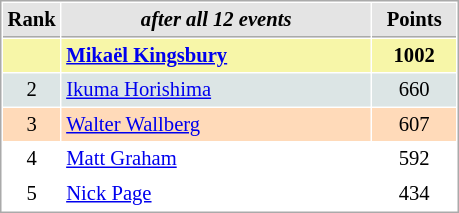<table cellspacing="1" cellpadding="3" style="border:1px solid #AAAAAA;font-size:86%">
<tr style="background-color: #E4E4E4;">
<th style="border-bottom:1px solid #AAAAAA; width: 10px;">Rank</th>
<th style="border-bottom:1px solid #AAAAAA; width: 200px;"><em>after all 12 events</em></th>
<th style="border-bottom:1px solid #AAAAAA; width: 50px;">Points</th>
</tr>
<tr style="background:#f7f6a8;">
<td align=center></td>
<td> <strong><a href='#'>Mikaël Kingsbury</a></strong></td>
<td align=center><strong>1002</strong></td>
</tr>
<tr style="background:#dce5e5;">
<td align=center>2</td>
<td> <a href='#'>Ikuma Horishima</a></td>
<td align=center>660</td>
</tr>
<tr style="background:#ffdab9;">
<td align=center>3</td>
<td> <a href='#'>Walter Wallberg</a></td>
<td align=center>607</td>
</tr>
<tr>
<td align=center>4</td>
<td> <a href='#'>Matt Graham</a></td>
<td align=center>592</td>
</tr>
<tr>
<td align=center>5</td>
<td> <a href='#'>Nick Page</a></td>
<td align=center>434</td>
</tr>
</table>
